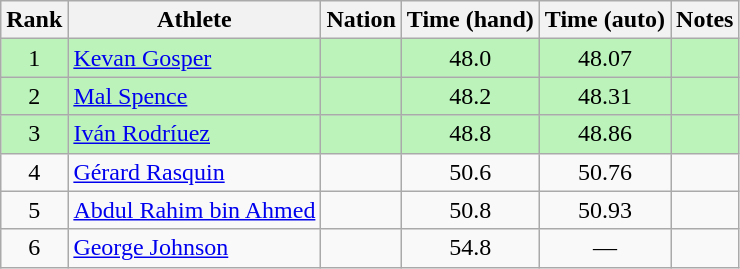<table class="wikitable sortable" style="text-align:center">
<tr>
<th>Rank</th>
<th>Athlete</th>
<th>Nation</th>
<th>Time (hand)</th>
<th>Time (auto)</th>
<th>Notes</th>
</tr>
<tr bgcolor=bbf3bb>
<td>1</td>
<td align=left><a href='#'>Kevan Gosper</a></td>
<td align=left></td>
<td>48.0</td>
<td>48.07</td>
<td></td>
</tr>
<tr bgcolor=bbf3bb>
<td>2</td>
<td align=left><a href='#'>Mal Spence</a></td>
<td align=left></td>
<td>48.2</td>
<td>48.31</td>
<td></td>
</tr>
<tr bgcolor=bbf3bb>
<td>3</td>
<td align=left><a href='#'>Iván Rodríuez</a></td>
<td align=left></td>
<td>48.8</td>
<td>48.86</td>
<td></td>
</tr>
<tr>
<td>4</td>
<td align=left><a href='#'>Gérard Rasquin</a></td>
<td align=left></td>
<td>50.6</td>
<td>50.76</td>
<td></td>
</tr>
<tr>
<td>5</td>
<td align=left><a href='#'>Abdul Rahim bin Ahmed</a></td>
<td align=left></td>
<td>50.8</td>
<td>50.93</td>
<td></td>
</tr>
<tr>
<td>6</td>
<td align=left><a href='#'>George Johnson</a></td>
<td align=left></td>
<td>54.8</td>
<td>—</td>
<td></td>
</tr>
</table>
